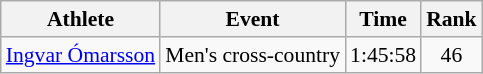<table class="wikitable" style="font-size:90%">
<tr>
<th>Athlete</th>
<th>Event</th>
<th>Time</th>
<th>Rank</th>
</tr>
<tr align=center>
<td align=left><a href='#'>Ingvar Ómarsson</a></td>
<td align=left>Men's cross-country</td>
<td>1:45:58</td>
<td>46</td>
</tr>
</table>
